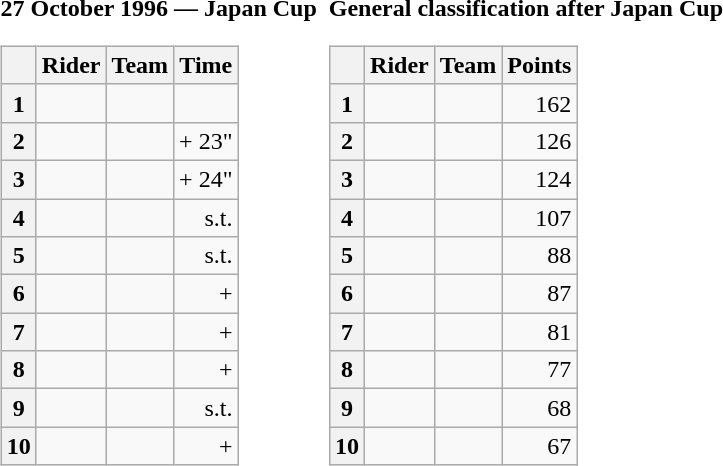<table>
<tr>
<td><strong>27 October 1996 — Japan Cup </strong><br><table class="wikitable">
<tr>
<th></th>
<th>Rider</th>
<th>Team</th>
<th>Time</th>
</tr>
<tr>
<th>1</th>
<td></td>
<td></td>
<td align="right"></td>
</tr>
<tr>
<th>2</th>
<td></td>
<td></td>
<td align="right">+ 23"</td>
</tr>
<tr>
<th>3</th>
<td></td>
<td></td>
<td align="right">+ 24"</td>
</tr>
<tr>
<th>4</th>
<td></td>
<td></td>
<td align="right">s.t.</td>
</tr>
<tr>
<th>5</th>
<td></td>
<td></td>
<td align="right">s.t.</td>
</tr>
<tr>
<th>6</th>
<td></td>
<td></td>
<td align="right">+ </td>
</tr>
<tr>
<th>7</th>
<td></td>
<td></td>
<td align="right">+ </td>
</tr>
<tr>
<th>8</th>
<td></td>
<td></td>
<td align="right">+ </td>
</tr>
<tr>
<th>9</th>
<td></td>
<td></td>
<td align="right">s.t.</td>
</tr>
<tr>
<th>10</th>
<td></td>
<td></td>
<td align="right">+ </td>
</tr>
</table>
</td>
<td></td>
<td><strong>General classification after Japan Cup</strong><br><table class="wikitable">
<tr>
<th></th>
<th>Rider</th>
<th>Team</th>
<th>Points</th>
</tr>
<tr>
<th>1</th>
<td> </td>
<td></td>
<td align="right">162</td>
</tr>
<tr>
<th>2</th>
<td></td>
<td></td>
<td align="right">126</td>
</tr>
<tr>
<th>3</th>
<td></td>
<td></td>
<td align="right">124</td>
</tr>
<tr>
<th>4</th>
<td></td>
<td></td>
<td align="right">107</td>
</tr>
<tr>
<th>5</th>
<td></td>
<td></td>
<td align="right">88</td>
</tr>
<tr>
<th>6</th>
<td></td>
<td></td>
<td align="right">87</td>
</tr>
<tr>
<th>7</th>
<td></td>
<td></td>
<td align="right">81</td>
</tr>
<tr>
<th>8</th>
<td></td>
<td></td>
<td align="right">77</td>
</tr>
<tr>
<th>9</th>
<td></td>
<td></td>
<td align="right">68</td>
</tr>
<tr>
<th>10</th>
<td></td>
<td></td>
<td align="right">67</td>
</tr>
</table>
</td>
</tr>
</table>
